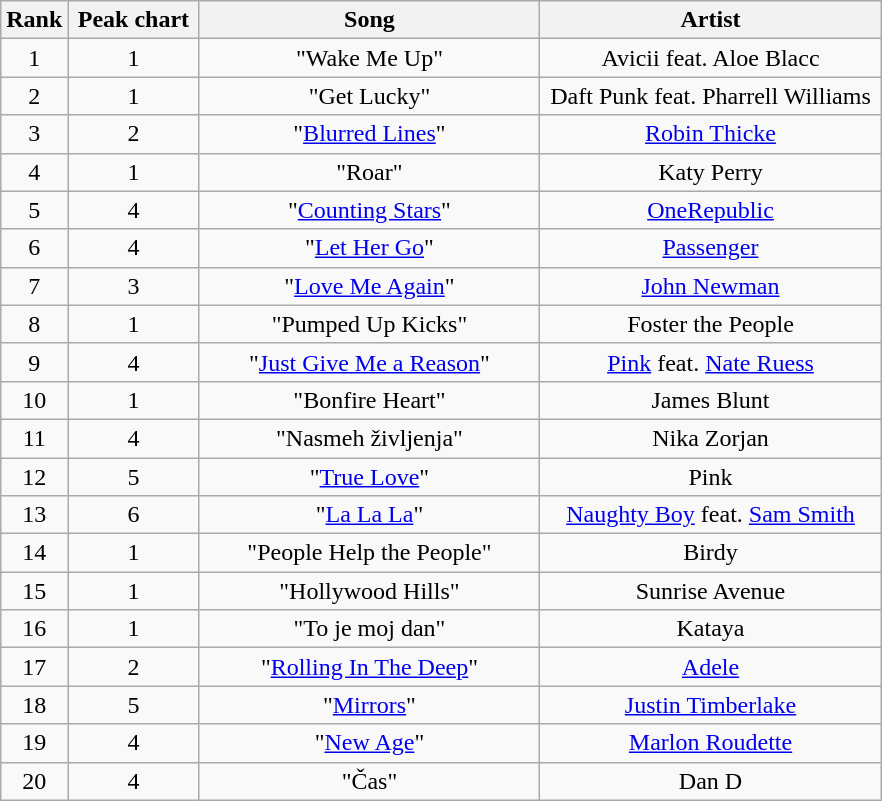<table class="wikitable plainrowheaders" border-collapse:collapse;" text-align:center;">
<tr>
<th width=32>Rank</th>
<th width=80>Peak chart</th>
<th width=220>Song</th>
<th width=220>Artist</th>
</tr>
<tr align=center>
<td>1</td>
<td>1</td>
<td>"Wake Me Up"</td>
<td>Avicii feat. Aloe Blacc</td>
</tr>
<tr align=center>
<td>2</td>
<td>1</td>
<td>"Get Lucky"</td>
<td>Daft Punk feat. Pharrell Williams</td>
</tr>
<tr align=center>
<td>3</td>
<td>2</td>
<td>"<a href='#'>Blurred Lines</a>"</td>
<td><a href='#'>Robin Thicke</a></td>
</tr>
<tr align=center>
<td>4</td>
<td>1</td>
<td>"Roar"</td>
<td>Katy Perry</td>
</tr>
<tr align=center>
<td>5</td>
<td>4</td>
<td>"<a href='#'>Counting Stars</a>"</td>
<td><a href='#'>OneRepublic</a></td>
</tr>
<tr align=center>
<td>6</td>
<td>4</td>
<td>"<a href='#'>Let Her Go</a>"</td>
<td><a href='#'>Passenger</a></td>
</tr>
<tr align=center>
<td>7</td>
<td>3</td>
<td>"<a href='#'>Love Me Again</a>"</td>
<td><a href='#'>John Newman</a></td>
</tr>
<tr align=center>
<td>8</td>
<td>1</td>
<td>"Pumped Up Kicks"</td>
<td>Foster the People</td>
</tr>
<tr align=center>
<td>9</td>
<td>4</td>
<td>"<a href='#'>Just Give Me a Reason</a>"</td>
<td><a href='#'>Pink</a> feat. <a href='#'>Nate Ruess</a></td>
</tr>
<tr align=center>
<td>10</td>
<td>1</td>
<td>"Bonfire Heart"</td>
<td>James Blunt</td>
</tr>
<tr align=center>
<td>11</td>
<td>4</td>
<td>"Nasmeh življenja"</td>
<td>Nika Zorjan</td>
</tr>
<tr align=center>
<td>12</td>
<td>5</td>
<td>"<a href='#'>True Love</a>"</td>
<td>Pink</td>
</tr>
<tr align=center>
<td>13</td>
<td>6</td>
<td>"<a href='#'>La La La</a>"</td>
<td><a href='#'>Naughty Boy</a> feat. <a href='#'>Sam Smith</a></td>
</tr>
<tr align=center>
<td>14</td>
<td>1</td>
<td>"People Help the People"</td>
<td>Birdy</td>
</tr>
<tr align=center>
<td>15</td>
<td>1</td>
<td>"Hollywood Hills"</td>
<td>Sunrise Avenue</td>
</tr>
<tr align=center>
<td>16</td>
<td>1</td>
<td>"To je moj dan"</td>
<td>Kataya</td>
</tr>
<tr align=center>
<td>17</td>
<td>2</td>
<td>"<a href='#'>Rolling In The Deep</a>"</td>
<td><a href='#'>Adele</a></td>
</tr>
<tr align=center>
<td>18</td>
<td>5</td>
<td>"<a href='#'>Mirrors</a>"</td>
<td><a href='#'>Justin Timberlake</a></td>
</tr>
<tr align=center>
<td>19</td>
<td>4</td>
<td>"<a href='#'>New Age</a>"</td>
<td><a href='#'>Marlon Roudette</a></td>
</tr>
<tr align=center>
<td>20</td>
<td>4</td>
<td>"Čas"</td>
<td>Dan D</td>
</tr>
</table>
